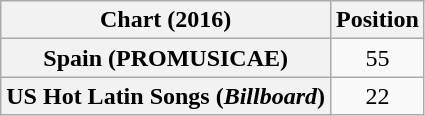<table class="wikitable plainrowheaders" style="text-align:center">
<tr>
<th>Chart (2016)</th>
<th>Position</th>
</tr>
<tr>
<th scope="row">Spain (PROMUSICAE)</th>
<td>55</td>
</tr>
<tr>
<th scope="row">US Hot Latin Songs (<em>Billboard</em>)</th>
<td>22</td>
</tr>
</table>
